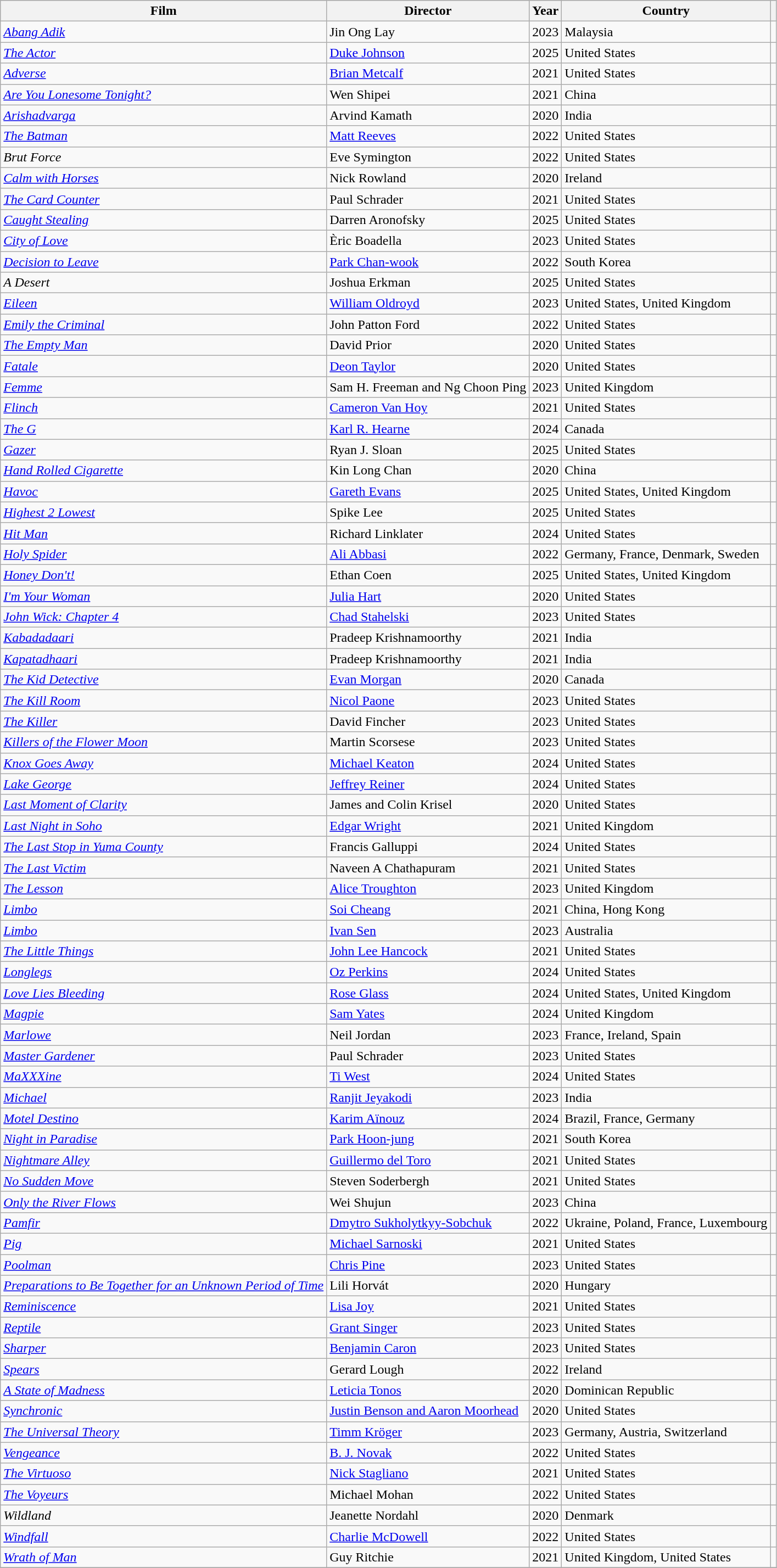<table class="wikitable sortable sticky-header">
<tr style="background:#ccc;">
<th>Film</th>
<th>Director</th>
<th>Year</th>
<th>Country</th>
<th class="unsortable"></th>
</tr>
<tr>
<td><em><a href='#'>Abang Adik</a></em></td>
<td>Jin Ong Lay</td>
<td>2023</td>
<td>Malaysia</td>
<td style="text-align:center;"></td>
</tr>
<tr>
<td><em><a href='#'>The Actor</a></em></td>
<td><a href='#'>Duke Johnson</a></td>
<td>2025</td>
<td>United States</td>
<td style="text-align:center;"></td>
</tr>
<tr>
<td><em><a href='#'>Adverse</a></em></td>
<td><a href='#'>Brian Metcalf</a></td>
<td>2021</td>
<td>United States</td>
<td style="text-align:center;"></td>
</tr>
<tr>
<td><em><a href='#'>Are You Lonesome Tonight?</a></em></td>
<td>Wen Shipei</td>
<td>2021</td>
<td>China</td>
<td style="text-align:center;"></td>
</tr>
<tr>
<td><em><a href='#'>Arishadvarga</a></em></td>
<td>Arvind Kamath</td>
<td>2020</td>
<td>India</td>
<td style="text-align:center;"></td>
</tr>
<tr>
<td><em><a href='#'>The Batman</a></em></td>
<td><a href='#'>Matt Reeves</a></td>
<td>2022</td>
<td>United States</td>
<td style="text-align:center;"></td>
</tr>
<tr>
<td><em>Brut Force</em></td>
<td>Eve Symington</td>
<td>2022</td>
<td>United States</td>
<td style="text-align:center;"></td>
</tr>
<tr>
<td><em><a href='#'>Calm with Horses</a></em></td>
<td>Nick Rowland</td>
<td>2020</td>
<td>Ireland</td>
<td style="text-align:center;"></td>
</tr>
<tr>
<td><em><a href='#'>The Card Counter</a></em></td>
<td>Paul Schrader</td>
<td>2021</td>
<td>United States</td>
<td style="text-align:center;"></td>
</tr>
<tr>
<td><em><a href='#'>Caught Stealing</a></em></td>
<td>Darren Aronofsky</td>
<td>2025</td>
<td>United States</td>
<td style="text-align:center;"></td>
</tr>
<tr>
<td><a href='#'><em>City of Love</em></a></td>
<td>Èric Boadella</td>
<td>2023</td>
<td>United States</td>
<td style="text-align:center;"></td>
</tr>
<tr>
<td><em><a href='#'>Decision to Leave</a> </em></td>
<td><a href='#'>Park Chan-wook</a></td>
<td>2022</td>
<td>South Korea</td>
<td style="text-align:center;"></td>
</tr>
<tr>
<td><em>A Desert</em></td>
<td>Joshua Erkman</td>
<td>2025</td>
<td>United States</td>
<td style="text-align:center;"></td>
</tr>
<tr>
<td><em><a href='#'>Eileen</a> </em></td>
<td><a href='#'>William Oldroyd</a></td>
<td>2023</td>
<td>United States, United Kingdom</td>
<td style="text-align:center;"></td>
</tr>
<tr>
<td><em><a href='#'>Emily the Criminal</a></em></td>
<td>John Patton Ford</td>
<td>2022</td>
<td>United States</td>
<td style="text-align:center;"></td>
</tr>
<tr>
<td><em><a href='#'>The Empty Man</a></em></td>
<td>David Prior</td>
<td>2020</td>
<td>United States</td>
<td style="text-align:center;"></td>
</tr>
<tr>
<td><em><a href='#'>Fatale</a></em></td>
<td><a href='#'>Deon Taylor</a></td>
<td>2020</td>
<td>United States</td>
<td style="text-align:center;"></td>
</tr>
<tr>
<td><em><a href='#'>Femme</a></em></td>
<td>Sam H. Freeman and Ng Choon Ping</td>
<td>2023</td>
<td>United Kingdom</td>
<td style="text-align:center;"></td>
</tr>
<tr>
<td><em><a href='#'>Flinch</a></em></td>
<td><a href='#'>Cameron Van Hoy</a></td>
<td>2021</td>
<td>United States</td>
<td style="text-align:center;"></td>
</tr>
<tr>
<td><em><a href='#'>The G</a></em></td>
<td><a href='#'>Karl R. Hearne</a></td>
<td>2024</td>
<td>Canada</td>
<td style="text-align:center;"></td>
</tr>
<tr>
<td><em><a href='#'>Gazer</a></em></td>
<td>Ryan J. Sloan</td>
<td>2025</td>
<td>United States</td>
<td style="text-align:center;"></td>
</tr>
<tr>
<td><em><a href='#'>Hand Rolled Cigarette</a></em></td>
<td>Kin Long Chan</td>
<td>2020</td>
<td>China</td>
<td style="text-align:center;"></td>
</tr>
<tr>
<td><em><a href='#'>Havoc</a></em></td>
<td><a href='#'>Gareth Evans</a></td>
<td>2025</td>
<td>United States, United Kingdom</td>
<td style="text-align:center;"></td>
</tr>
<tr>
<td><em><a href='#'>Highest 2 Lowest</a></em></td>
<td>Spike Lee</td>
<td>2025</td>
<td>United States</td>
<td style="text-align:center;"></td>
</tr>
<tr>
<td><em><a href='#'>Hit Man</a></em></td>
<td>Richard Linklater</td>
<td>2024</td>
<td>United States</td>
<td style="text-align:center;"></td>
</tr>
<tr>
<td><em><a href='#'>Holy Spider</a></em></td>
<td><a href='#'>Ali Abbasi</a></td>
<td>2022</td>
<td>Germany, France, Denmark, Sweden</td>
<td style="text-align:center;"></td>
</tr>
<tr>
<td><em><a href='#'>Honey Don't!</a></em></td>
<td>Ethan Coen</td>
<td>2025</td>
<td>United States, United Kingdom</td>
<td style="text-align:center;"></td>
</tr>
<tr>
<td><em><a href='#'>I'm Your Woman</a></em></td>
<td><a href='#'>Julia Hart</a></td>
<td>2020</td>
<td>United States</td>
<td style="text-align:center;"></td>
</tr>
<tr>
<td><em><a href='#'>John Wick: Chapter 4</a></em></td>
<td><a href='#'>Chad Stahelski</a></td>
<td>2023</td>
<td>United States</td>
<td style="text-align:center;"></td>
</tr>
<tr>
<td><em><a href='#'>Kabadadaari</a></em></td>
<td>Pradeep Krishnamoorthy</td>
<td>2021</td>
<td>India</td>
<td style="text-align:center;"></td>
</tr>
<tr>
<td><em><a href='#'>Kapatadhaari</a></em></td>
<td>Pradeep Krishnamoorthy</td>
<td>2021</td>
<td>India</td>
<td style="text-align:center;"></td>
</tr>
<tr>
<td><em><a href='#'>The Kid Detective</a></em></td>
<td><a href='#'>Evan Morgan</a></td>
<td>2020</td>
<td>Canada</td>
<td style="text-align:center;"></td>
</tr>
<tr>
<td><em><a href='#'>The Kill Room</a></em></td>
<td><a href='#'>Nicol Paone</a></td>
<td>2023</td>
<td>United States</td>
<td style="text-align:center;"></td>
</tr>
<tr>
<td><em><a href='#'>The Killer</a></em></td>
<td>David Fincher</td>
<td>2023</td>
<td>United States</td>
<td style="text-align:center;"></td>
</tr>
<tr>
<td><em><a href='#'>Killers of the Flower Moon</a></em></td>
<td>Martin Scorsese</td>
<td>2023</td>
<td>United States</td>
<td style="text-align:center;"></td>
</tr>
<tr>
<td><em><a href='#'>Knox Goes Away</a></em></td>
<td><a href='#'>Michael Keaton</a></td>
<td>2024</td>
<td>United States</td>
<td style="text-align:center;"></td>
</tr>
<tr>
<td><em><a href='#'>Lake George</a></em></td>
<td><a href='#'>Jeffrey Reiner</a></td>
<td>2024</td>
<td>United States</td>
<td style="text-align:center;"></td>
</tr>
<tr>
<td><em><a href='#'>Last Moment of Clarity</a></em></td>
<td>James and Colin Krisel</td>
<td>2020</td>
<td>United States</td>
<td style="text-align:center;"></td>
</tr>
<tr>
<td><em><a href='#'>Last Night in Soho</a></em></td>
<td><a href='#'>Edgar Wright</a></td>
<td>2021</td>
<td>United Kingdom</td>
<td style="text-align:center;"></td>
</tr>
<tr>
<td><em><a href='#'>The Last Stop in Yuma County</a></em></td>
<td>Francis Galluppi</td>
<td>2024</td>
<td>United States</td>
<td style="text-align:center;"></td>
</tr>
<tr>
<td><em><a href='#'>The Last Victim</a></em></td>
<td>Naveen A Chathapuram</td>
<td>2021</td>
<td>United States</td>
<td style="text-align:center;"></td>
</tr>
<tr>
<td><em><a href='#'>The Lesson</a></em></td>
<td><a href='#'>Alice Troughton</a></td>
<td>2023</td>
<td>United Kingdom</td>
<td style="text-align:center;"></td>
</tr>
<tr>
<td><em><a href='#'>Limbo</a></em></td>
<td><a href='#'>Soi Cheang</a></td>
<td>2021</td>
<td>China, Hong Kong</td>
<td style="text-align:center;"></td>
</tr>
<tr>
<td><em><a href='#'>Limbo</a></em></td>
<td><a href='#'>Ivan Sen</a></td>
<td>2023</td>
<td>Australia</td>
<td style="text-align:center;"></td>
</tr>
<tr>
<td><em><a href='#'>The Little Things</a></em></td>
<td><a href='#'>John Lee Hancock</a></td>
<td>2021</td>
<td>United States</td>
<td style="text-align:center;"></td>
</tr>
<tr>
<td><em><a href='#'>Longlegs</a></em></td>
<td><a href='#'>Oz Perkins</a></td>
<td>2024</td>
<td>United States</td>
<td style="text-align:center;"></td>
</tr>
<tr>
<td><em><a href='#'>Love Lies Bleeding</a></em></td>
<td><a href='#'>Rose Glass</a></td>
<td>2024</td>
<td>United States, United Kingdom</td>
<td style="text-align:center;"></td>
</tr>
<tr>
<td><em><a href='#'>Magpie</a></em></td>
<td><a href='#'>Sam Yates</a></td>
<td>2024</td>
<td>United Kingdom</td>
<td style="text-align:center;"></td>
</tr>
<tr>
<td><em><a href='#'>Marlowe</a></em></td>
<td>Neil Jordan</td>
<td>2023</td>
<td>France, Ireland, Spain</td>
<td style="text-align:center;"></td>
</tr>
<tr>
<td><em><a href='#'>Master Gardener</a></em></td>
<td>Paul Schrader</td>
<td>2023</td>
<td>United States</td>
<td style="text-align:center;"></td>
</tr>
<tr>
<td><em><a href='#'>MaXXXine</a></em></td>
<td><a href='#'>Ti West</a></td>
<td>2024</td>
<td>United States</td>
<td style="text-align:center;"></td>
</tr>
<tr>
<td><em><a href='#'>Michael</a></em></td>
<td><a href='#'>Ranjit Jeyakodi</a></td>
<td>2023</td>
<td>India</td>
<td style="text-align:center;"></td>
</tr>
<tr>
<td><em><a href='#'>Motel Destino</a></em></td>
<td><a href='#'>Karim Aïnouz</a></td>
<td>2024</td>
<td>Brazil, France, Germany</td>
<td style="text-align:center;"></td>
</tr>
<tr>
<td><em><a href='#'>Night in Paradise</a></em></td>
<td><a href='#'>Park Hoon-jung</a></td>
<td>2021</td>
<td>South Korea</td>
<td style="text-align:center;"></td>
</tr>
<tr>
<td><em><a href='#'>Nightmare Alley</a></em></td>
<td><a href='#'>Guillermo del Toro</a></td>
<td>2021</td>
<td>United States</td>
<td style="text-align:center;"></td>
</tr>
<tr>
<td><em><a href='#'>No Sudden Move</a></em></td>
<td>Steven Soderbergh</td>
<td>2021</td>
<td>United States</td>
<td style="text-align:center;"></td>
</tr>
<tr>
<td><em><a href='#'>Only the River Flows</a></em></td>
<td>Wei Shujun</td>
<td>2023</td>
<td>China</td>
<td style="text-align:center;"></td>
</tr>
<tr>
<td><em><a href='#'>Pamfir</a></em></td>
<td><a href='#'>Dmytro Sukholytkyy-Sobchuk</a></td>
<td>2022</td>
<td>Ukraine, Poland, France, Luxembourg</td>
<td style="text-align:center;"></td>
</tr>
<tr>
<td><em><a href='#'>Pig</a></em></td>
<td><a href='#'>Michael Sarnoski</a></td>
<td>2021</td>
<td>United States</td>
<td style="text-align:center;"></td>
</tr>
<tr>
<td><em><a href='#'>Poolman</a></em></td>
<td><a href='#'>Chris Pine</a></td>
<td>2023</td>
<td>United States</td>
<td style="text-align:center;"></td>
</tr>
<tr>
<td><em><a href='#'>Preparations to Be Together for an Unknown Period of Time</a></em></td>
<td>Lili Horvát</td>
<td>2020</td>
<td>Hungary</td>
<td style="text-align:center;"></td>
</tr>
<tr>
<td><em><a href='#'>Reminiscence</a></em></td>
<td><a href='#'>Lisa Joy</a></td>
<td>2021</td>
<td>United States</td>
<td style="text-align:center;"></td>
</tr>
<tr>
<td><em><a href='#'>Reptile</a></em></td>
<td><a href='#'>Grant Singer</a></td>
<td>2023</td>
<td>United States</td>
<td style="text-align:center;"></td>
</tr>
<tr>
<td><em><a href='#'>Sharper</a></em></td>
<td><a href='#'>Benjamin Caron</a></td>
<td>2023</td>
<td>United States</td>
<td style="text-align:center;"></td>
</tr>
<tr>
<td><em><a href='#'>Spears</a></em></td>
<td>Gerard Lough</td>
<td>2022</td>
<td>Ireland</td>
<td style="text-align:center;"></td>
</tr>
<tr>
<td><em><a href='#'>A State of Madness</a></em></td>
<td><a href='#'>Leticia Tonos</a></td>
<td>2020</td>
<td>Dominican Republic</td>
<td style="text-align:center;"></td>
</tr>
<tr>
<td><em><a href='#'>Synchronic</a></em></td>
<td><a href='#'>Justin Benson and Aaron Moorhead</a></td>
<td>2020</td>
<td>United States</td>
<td style="text-align:center;"></td>
</tr>
<tr>
<td><em><a href='#'>The Universal Theory</a></em></td>
<td><a href='#'>Timm Kröger</a></td>
<td>2023</td>
<td>Germany, Austria, Switzerland</td>
<td style="text-align:center;"></td>
</tr>
<tr>
<td><em><a href='#'>Vengeance</a></em></td>
<td><a href='#'>B. J. Novak</a></td>
<td>2022</td>
<td>United States</td>
<td style="text-align:center;"></td>
</tr>
<tr>
<td><em><a href='#'>The Virtuoso</a></em></td>
<td><a href='#'>Nick Stagliano</a></td>
<td>2021</td>
<td>United States</td>
<td style="text-align:center;"></td>
</tr>
<tr>
<td><em><a href='#'>The Voyeurs</a></em></td>
<td>Michael Mohan</td>
<td>2022</td>
<td>United States</td>
<td style="text-align:center;"></td>
</tr>
<tr>
<td><em>Wildland</em></td>
<td>Jeanette Nordahl</td>
<td>2020</td>
<td>Denmark</td>
<td style="text-align:center;"></td>
</tr>
<tr>
<td><em><a href='#'>Windfall</a></em></td>
<td><a href='#'>Charlie McDowell</a></td>
<td>2022</td>
<td>United States</td>
<td style="text-align:center;"></td>
</tr>
<tr>
<td><em><a href='#'>Wrath of Man</a></em></td>
<td>Guy Ritchie</td>
<td>2021</td>
<td>United Kingdom, United States</td>
<td style="text-align:center;"></td>
</tr>
<tr>
</tr>
</table>
